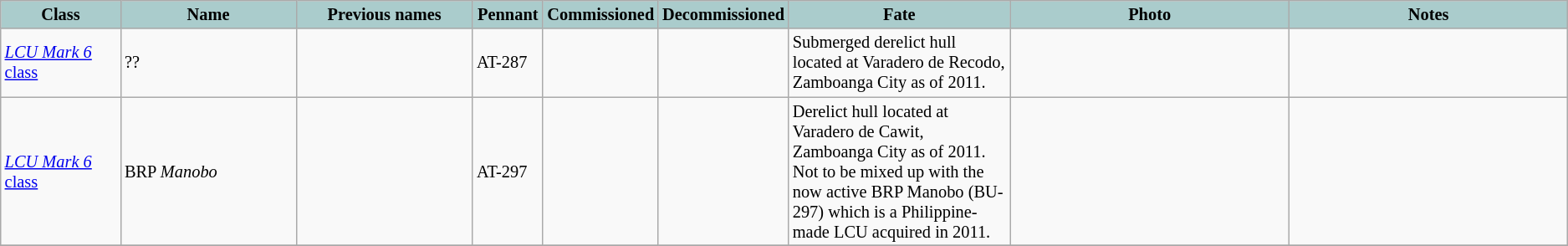<table class="wikitable" style="font-size:85%;">
<tr>
<th style="text-align: center; background: #aacccc;" width="100">Class</th>
<th style="text-align: center; background: #aacccc;" width="150">Name</th>
<th style="text-align: center; background: #aacccc;" width="150">Previous names</th>
<th style="text-align: center; background: #aacccc;" width="50">Pennant</th>
<th style="text-align: center; background: #aacccc;" width="25">Commissioned</th>
<th style="text-align: center; background: #aacccc;" width="25">Decommissioned</th>
<th style="text-align: center; background: #aacccc;" width="190">Fate</th>
<th style="text-align: center; background: #aacccc;" width="250">Photo</th>
<th style="text-align: center; background: #aacccc;" width="250">Notes</th>
</tr>
<tr>
<td><a href='#'><em>LCU Mark 6</em> class</a></td>
<td>??</td>
<td></td>
<td>AT-287</td>
<td></td>
<td></td>
<td>Submerged derelict hull located at Varadero de Recodo, Zamboanga City as of 2011.</td>
<td></td>
<td></td>
</tr>
<tr>
<td><a href='#'><em>LCU Mark 6</em> class</a></td>
<td>BRP <em>Manobo</em></td>
<td></td>
<td>AT-297</td>
<td></td>
<td></td>
<td>Derelict hull located at Varadero de Cawit, Zamboanga City as of 2011. Not to be mixed up with the now active BRP Manobo (BU-297) which is a Philippine-made LCU acquired in 2011.</td>
<td></td>
<td></td>
</tr>
<tr>
</tr>
</table>
